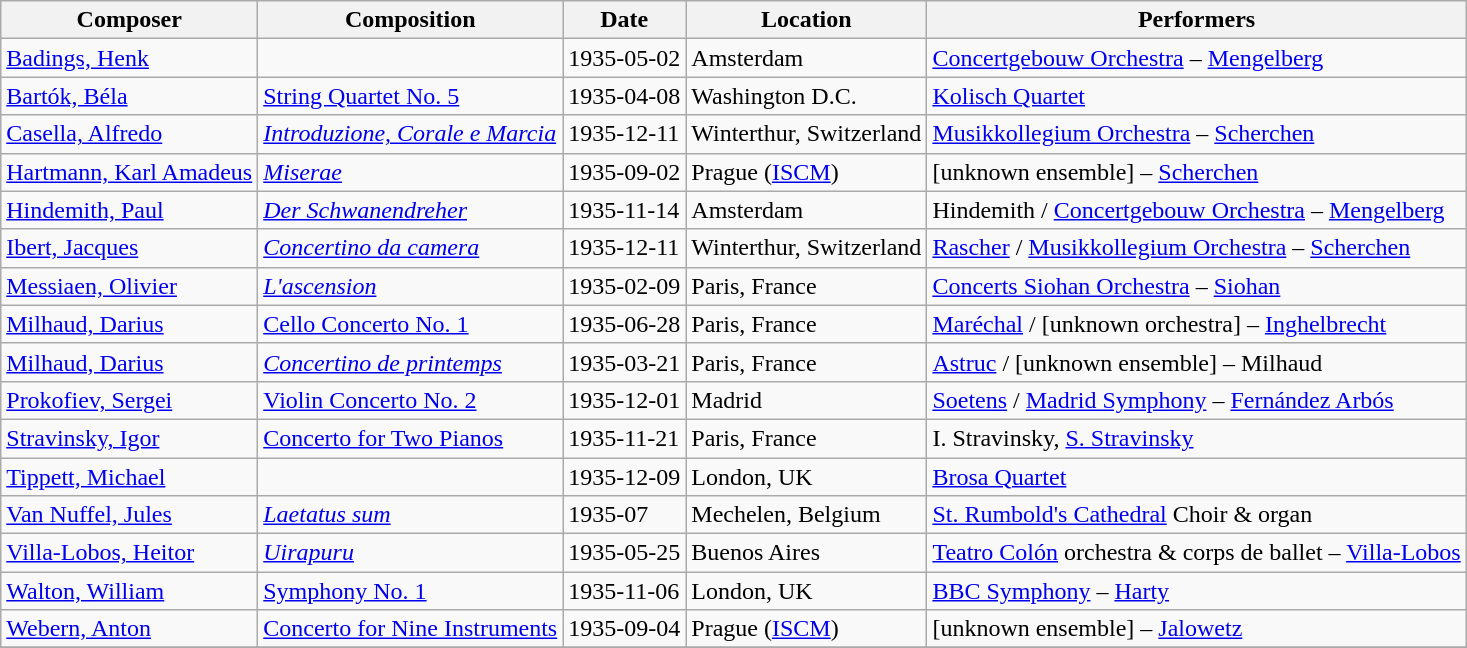<table class="wikitable sortable">
<tr>
<th>Composer</th>
<th>Composition</th>
<th>Date</th>
<th>Location</th>
<th>Performers</th>
</tr>
<tr>
<td><a href='#'>Badings, Henk</a></td>
<td></td>
<td>1935-05-02</td>
<td>Amsterdam</td>
<td><a href='#'>Concertgebouw Orchestra</a> – <a href='#'>Mengelberg</a></td>
</tr>
<tr>
<td><a href='#'>Bartók, Béla</a></td>
<td><a href='#'>String Quartet No. 5</a></td>
<td>1935-04-08</td>
<td>Washington D.C.</td>
<td><a href='#'>Kolisch Quartet</a></td>
</tr>
<tr>
<td><a href='#'>Casella, Alfredo</a></td>
<td><em><a href='#'>Introduzione, Corale e Marcia</a></em></td>
<td>1935-12-11</td>
<td>Winterthur, Switzerland</td>
<td><a href='#'>Musikkollegium Orchestra</a> – <a href='#'>Scherchen</a></td>
</tr>
<tr>
<td><a href='#'>Hartmann, Karl Amadeus</a></td>
<td><em><a href='#'>Miserae</a></em></td>
<td>1935-09-02</td>
<td>Prague (<a href='#'>ISCM</a>)</td>
<td>[unknown ensemble] – <a href='#'>Scherchen</a></td>
</tr>
<tr>
<td><a href='#'>Hindemith, Paul</a></td>
<td><em><a href='#'>Der Schwanendreher</a></em></td>
<td>1935-11-14</td>
<td>Amsterdam</td>
<td>Hindemith / <a href='#'>Concertgebouw Orchestra</a> – <a href='#'>Mengelberg</a></td>
</tr>
<tr>
<td><a href='#'>Ibert, Jacques</a></td>
<td><em><a href='#'>Concertino da camera</a></em></td>
<td>1935-12-11</td>
<td>Winterthur, Switzerland</td>
<td><a href='#'>Rascher</a> / <a href='#'>Musikkollegium Orchestra</a> – <a href='#'>Scherchen</a></td>
</tr>
<tr>
<td><a href='#'>Messiaen, Olivier</a></td>
<td><em><a href='#'>L'ascension</a></em></td>
<td>1935-02-09</td>
<td>Paris, France</td>
<td><a href='#'>Concerts Siohan Orchestra</a> – <a href='#'>Siohan</a></td>
</tr>
<tr>
<td><a href='#'>Milhaud, Darius</a></td>
<td><a href='#'>Cello Concerto No. 1</a></td>
<td>1935-06-28</td>
<td>Paris, France</td>
<td><a href='#'>Maréchal</a> / [unknown orchestra] – <a href='#'>Inghelbrecht</a></td>
</tr>
<tr>
<td><a href='#'>Milhaud, Darius</a></td>
<td><em><a href='#'>Concertino de printemps</a></em></td>
<td>1935-03-21</td>
<td>Paris, France</td>
<td><a href='#'>Astruc</a> / [unknown ensemble] – Milhaud </td>
</tr>
<tr>
<td><a href='#'>Prokofiev, Sergei</a></td>
<td><a href='#'>Violin Concerto No. 2</a></td>
<td>1935-12-01</td>
<td>Madrid</td>
<td><a href='#'>Soetens</a> / <a href='#'>Madrid Symphony</a> – <a href='#'>Fernández Arbós</a></td>
</tr>
<tr>
<td><a href='#'>Stravinsky, Igor</a></td>
<td><a href='#'>Concerto for Two Pianos</a></td>
<td>1935-11-21</td>
<td>Paris, France</td>
<td>I. Stravinsky, <a href='#'>S. Stravinsky</a></td>
</tr>
<tr>
<td><a href='#'>Tippett, Michael</a></td>
<td></td>
<td>1935-12-09</td>
<td>London, UK</td>
<td><a href='#'>Brosa Quartet</a></td>
</tr>
<tr>
<td><a href='#'>Van Nuffel, Jules</a></td>
<td><em><a href='#'>Laetatus sum</a></em></td>
<td>1935-07</td>
<td>Mechelen, Belgium</td>
<td><a href='#'>St. Rumbold's Cathedral</a> Choir & organ</td>
</tr>
<tr>
<td><a href='#'>Villa-Lobos, Heitor</a></td>
<td><em><a href='#'>Uirapuru</a></em></td>
<td>1935-05-25</td>
<td>Buenos Aires</td>
<td><a href='#'>Teatro Colón</a> orchestra & corps de ballet – <a href='#'>Villa-Lobos</a></td>
</tr>
<tr>
<td><a href='#'>Walton, William</a></td>
<td><a href='#'>Symphony No. 1</a></td>
<td>1935-11-06</td>
<td>London, UK</td>
<td><a href='#'>BBC Symphony</a> – <a href='#'>Harty</a></td>
</tr>
<tr>
<td><a href='#'>Webern, Anton</a></td>
<td><a href='#'>Concerto for Nine Instruments</a></td>
<td>1935-09-04</td>
<td>Prague (<a href='#'>ISCM</a>)</td>
<td>[unknown ensemble] – <a href='#'>Jalowetz</a></td>
</tr>
<tr>
</tr>
</table>
